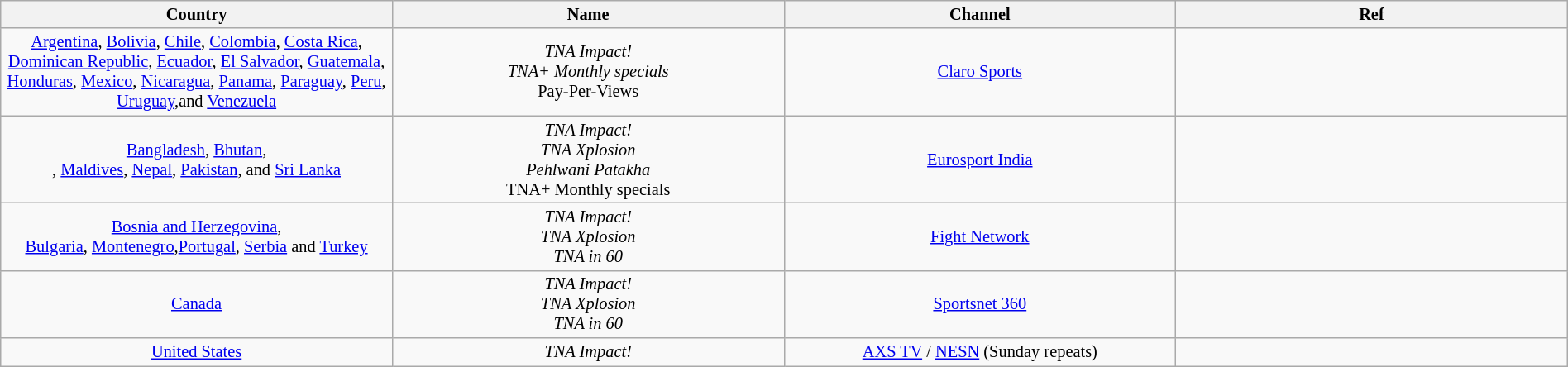<table class="wikitable" style="font-size:85%; text-align:center; width:100%;">
<tr>
<th style="width:18%;">Country</th>
<th style="width:18%;">Name</th>
<th style="width:18%;">Channel</th>
<th style="width:18%;">Ref</th>
</tr>
<tr>
<td> <a href='#'>Argentina</a>,  <a href='#'>Bolivia</a>,  <a href='#'>Chile</a>, <a href='#'>Colombia</a>,  <a href='#'>Costa Rica</a>,  <a href='#'>Dominican Republic</a>,  <a href='#'>Ecuador</a>,  <a href='#'>El Salvador</a>,  <a href='#'>Guatemala</a>,  <a href='#'>Honduras</a>,  <a href='#'>Mexico</a>, <a href='#'>Nicaragua</a>,  <a href='#'>Panama</a>,  <a href='#'>Paraguay</a>,  <a href='#'>Peru</a>,   <a href='#'>Uruguay</a>,and  <a href='#'>Venezuela</a></td>
<td><em>TNA Impact!</em><br><em>TNA+ Monthly specials</em><br>Pay-Per-Views</td>
<td><a href='#'>Claro Sports</a></td>
<td></td>
</tr>
<tr>
<td> <a href='#'>Bangladesh</a>,  <a href='#'>Bhutan</a>,<br>,  <a href='#'>Maldives</a>,  <a href='#'>Nepal</a>,  <a href='#'>Pakistan</a>, and  <a href='#'>Sri Lanka</a></td>
<td><em>TNA Impact!</em><br><em>TNA Xplosion</em><br><em>Pehlwani Patakha</em><br>TNA+ Monthly specials</td>
<td><a href='#'>Eurosport India</a></td>
<td></td>
</tr>
<tr>
<td><a href='#'>Bosnia and Herzegovina</a>,<br><a href='#'>Bulgaria</a>, <a href='#'>Montenegro</a>,<a href='#'>Portugal</a>, <a href='#'>Serbia</a> and <a href='#'>Turkey</a></td>
<td><em>TNA Impact!</em><br><em>TNA Xplosion</em><br><em>TNA in 60</em></td>
<td><a href='#'>Fight Network</a></td>
<td></td>
</tr>
<tr>
<td> <a href='#'>Canada</a></td>
<td><em>TNA Impact!</em><br><em>TNA Xplosion</em><br><em>TNA in 60</em></td>
<td><a href='#'>Sportsnet 360</a></td>
<td></td>
</tr>
<tr>
<td> <a href='#'>United States</a></td>
<td><em>TNA Impact!</em></td>
<td><a href='#'>AXS TV</a> / <a href='#'>NESN</a> (Sunday repeats)</td>
<td></td>
</tr>
</table>
